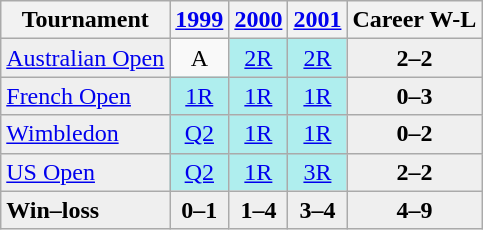<table class="wikitable">
<tr>
<th>Tournament</th>
<th><a href='#'>1999</a></th>
<th><a href='#'>2000</a></th>
<th><a href='#'>2001</a></th>
<th>Career W-L</th>
</tr>
<tr>
<td style="background:#efefef;"><a href='#'>Australian Open</a></td>
<td align="center">A</td>
<td align="center" style="background:#afeeee;"><a href='#'>2R</a></td>
<td align="center" style="background:#afeeee;"><a href='#'>2R</a></td>
<th align="center" style="background:#efefef;">2–2</th>
</tr>
<tr>
<td style="background:#efefef;"><a href='#'>French Open</a></td>
<td align="center" style="background:#afeeee;"><a href='#'>1R</a></td>
<td align="center" style="background:#afeeee;"><a href='#'>1R</a></td>
<td align="center" style="background:#afeeee;"><a href='#'>1R</a></td>
<th align="center" style="background:#efefef;">0–3</th>
</tr>
<tr>
<td style="background:#efefef;"><a href='#'>Wimbledon</a></td>
<td align="center" style="background:#afeeee;"><a href='#'>Q2</a></td>
<td align="center" style="background:#afeeee;"><a href='#'>1R</a></td>
<td align="center" style="background:#afeeee;"><a href='#'>1R</a></td>
<th align="center" style="background:#efefef;">0–2</th>
</tr>
<tr>
<td style="background:#EFEFEF;"><a href='#'>US Open</a></td>
<td align="center" style="background:#afeeee;"><a href='#'>Q2</a></td>
<td align="center" style="background:#afeeee;"><a href='#'>1R</a></td>
<td align="center" style="background:#afeeee;"><a href='#'>3R</a></td>
<th align="center" style="background:#efefef;">2–2</th>
</tr>
<tr>
<td style="background:#EFEFEF;"><strong>Win–loss</strong></td>
<td align="center" style="background:#efefef;"><strong>0–1</strong></td>
<td align="center" style="background:#efefef;"><strong>1–4</strong></td>
<td align="center" style="background:#efefef;"><strong>3–4</strong></td>
<td align="center" style="background:#EFEFEF;"><strong>4–9</strong></td>
</tr>
</table>
